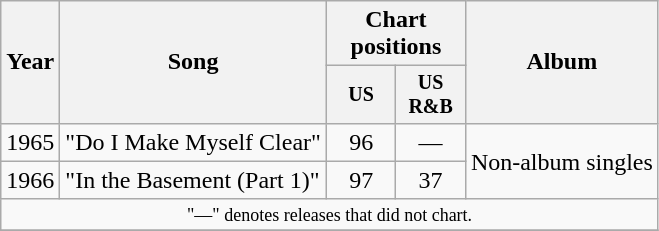<table class="wikitable" style="text-align:center;">
<tr>
<th rowspan="2">Year</th>
<th rowspan="2">Song</th>
<th colspan="2">Chart positions</th>
<th rowspan="2">Album</th>
</tr>
<tr style="font-size:smaller;">
<th width="40">US<br></th>
<th width="40">US R&B<br></th>
</tr>
<tr>
<td>1965</td>
<td align="left">"Do I Make Myself Clear"</td>
<td>96</td>
<td>—</td>
<td align="left" rowspan="2">Non-album singles</td>
</tr>
<tr>
<td>1966</td>
<td align="left">"In the Basement (Part 1)"</td>
<td>97</td>
<td>37</td>
</tr>
<tr>
<td align="center" colspan="5" style="font-size: 9pt">"—" denotes releases that did not chart.</td>
</tr>
<tr>
</tr>
</table>
